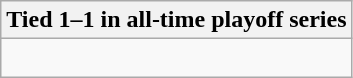<table class="wikitable collapsible collapsed">
<tr>
<th>Tied 1–1 in all-time playoff series</th>
</tr>
<tr>
<td><br>
</td>
</tr>
</table>
